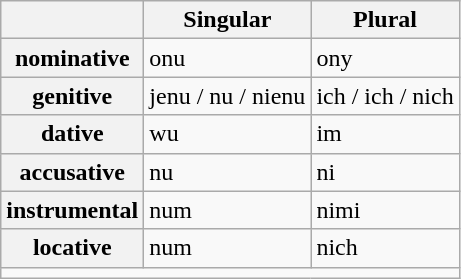<table class="wikitable">
<tr>
<th></th>
<th>Singular</th>
<th>Plural</th>
</tr>
<tr>
<th>nominative</th>
<td>onu</td>
<td>ony</td>
</tr>
<tr>
<th>genitive</th>
<td>jenu / nu / nienu</td>
<td>ich / ich / nich</td>
</tr>
<tr>
<th>dative</th>
<td>wu</td>
<td>im</td>
</tr>
<tr>
<th>accusative</th>
<td>nu</td>
<td>ni</td>
</tr>
<tr>
<th>instrumental</th>
<td>num</td>
<td>nimi</td>
</tr>
<tr>
<th>locative</th>
<td>num</td>
<td>nich</td>
</tr>
<tr>
<td colspan="3"></td>
</tr>
</table>
